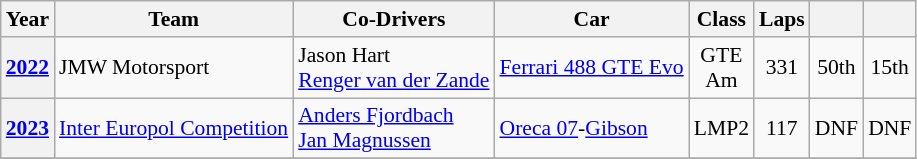<table class="wikitable" style="text-align:center; font-size:90%">
<tr>
<th>Year</th>
<th>Team</th>
<th>Co-Drivers</th>
<th>Car</th>
<th>Class</th>
<th>Laps</th>
<th></th>
<th></th>
</tr>
<tr>
<th><a href='#'>2022</a></th>
<td align="left"> JMW Motorsport</td>
<td align="left"> Jason Hart<br> <a href='#'>Renger van der Zande</a></td>
<td align="left"><a href='#'>Ferrari 488 GTE Evo</a></td>
<td>GTE<br>Am</td>
<td>331</td>
<td>50th</td>
<td>15th</td>
</tr>
<tr>
<th><a href='#'>2023</a></th>
<td align="left"> <a href='#'>Inter Europol Competition</a></td>
<td align="left"> <a href='#'>Anders Fjordbach</a><br> <a href='#'>Jan Magnussen</a></td>
<td align="left"><a href='#'>Oreca 07</a>-<a href='#'>Gibson</a></td>
<td>LMP2</td>
<td>117</td>
<td>DNF</td>
<td>DNF</td>
</tr>
<tr>
</tr>
</table>
